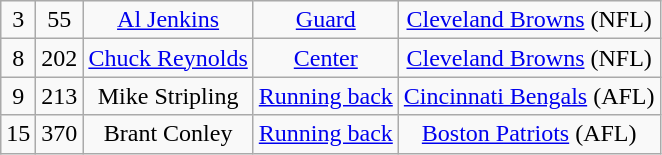<table class="wikitable" style="text-align:center">
<tr>
<td>3</td>
<td>55</td>
<td><a href='#'>Al Jenkins</a></td>
<td><a href='#'>Guard</a></td>
<td><a href='#'>Cleveland Browns</a> (NFL)</td>
</tr>
<tr>
<td>8</td>
<td>202</td>
<td><a href='#'>Chuck Reynolds</a></td>
<td><a href='#'>Center</a></td>
<td><a href='#'>Cleveland Browns</a> (NFL)</td>
</tr>
<tr>
<td>9</td>
<td>213</td>
<td>Mike Stripling</td>
<td><a href='#'>Running back</a></td>
<td><a href='#'>Cincinnati Bengals</a> (AFL)</td>
</tr>
<tr>
<td>15</td>
<td>370</td>
<td>Brant Conley</td>
<td><a href='#'>Running back</a></td>
<td><a href='#'>Boston Patriots</a> (AFL)</td>
</tr>
</table>
